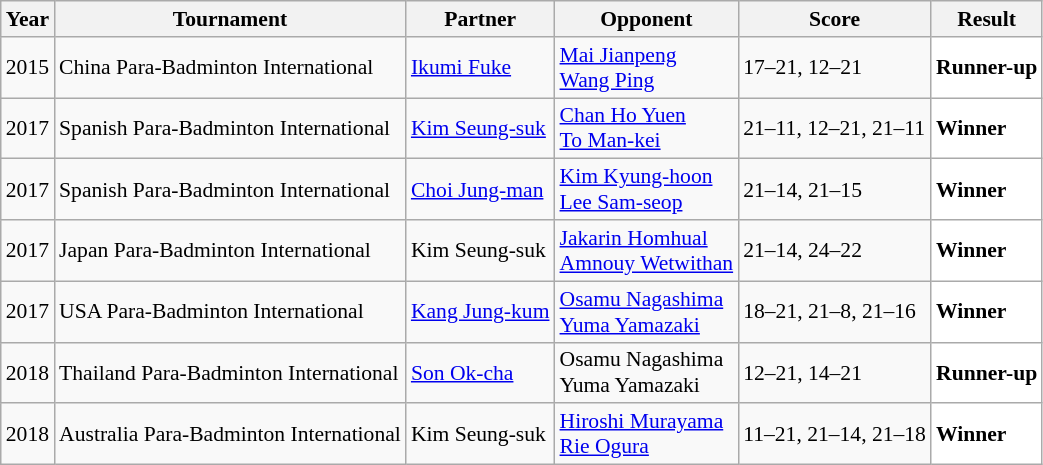<table class="sortable wikitable" style="font-size: 90%;">
<tr>
<th>Year</th>
<th>Tournament</th>
<th>Partner</th>
<th>Opponent</th>
<th>Score</th>
<th>Result</th>
</tr>
<tr>
<td align="center">2015</td>
<td align="left">China Para-Badminton International</td>
<td> <a href='#'>Ikumi Fuke</a></td>
<td align="left"> <a href='#'>Mai Jianpeng</a><br> <a href='#'>Wang Ping</a></td>
<td align="left">17–21, 12–21</td>
<td style="text-align:left; background:white"> <strong>Runner-up</strong></td>
</tr>
<tr>
<td align="center">2017</td>
<td align="left">Spanish Para-Badminton International</td>
<td> <a href='#'>Kim Seung-suk</a></td>
<td align="left"> <a href='#'>Chan Ho Yuen</a><br> <a href='#'>To Man-kei</a></td>
<td align="left">21–11, 12–21, 21–11</td>
<td style="text-align:left; background:white"> <strong>Winner</strong></td>
</tr>
<tr>
<td align="center">2017</td>
<td align="left">Spanish Para-Badminton International</td>
<td> <a href='#'>Choi Jung-man</a></td>
<td align="left"> <a href='#'>Kim Kyung-hoon</a><br> <a href='#'>Lee Sam-seop</a></td>
<td align="left">21–14, 21–15</td>
<td style="text-align:left; background:white"> <strong>Winner</strong></td>
</tr>
<tr>
<td align="center">2017</td>
<td align="left">Japan Para-Badminton International</td>
<td> Kim Seung-suk</td>
<td align="left"> <a href='#'>Jakarin Homhual</a><br> <a href='#'>Amnouy Wetwithan</a></td>
<td align="left">21–14, 24–22</td>
<td style="text-align:left; background:white"> <strong>Winner</strong></td>
</tr>
<tr>
<td align="center">2017</td>
<td align="left">USA Para-Badminton International</td>
<td> <a href='#'>Kang Jung-kum</a></td>
<td align="left"> <a href='#'>Osamu Nagashima</a><br> <a href='#'>Yuma Yamazaki</a></td>
<td align="left">18–21, 21–8, 21–16</td>
<td style="text-align:left; background:white"> <strong>Winner</strong></td>
</tr>
<tr>
<td align="center">2018</td>
<td align="left">Thailand Para-Badminton International</td>
<td> <a href='#'>Son Ok-cha</a></td>
<td align="left"> Osamu Nagashima<br> Yuma Yamazaki</td>
<td align="left">12–21, 14–21</td>
<td style="text-align:left; background:white"> <strong>Runner-up</strong></td>
</tr>
<tr>
<td align="center">2018</td>
<td align="left">Australia Para-Badminton International</td>
<td> Kim Seung-suk</td>
<td align="left"> <a href='#'>Hiroshi Murayama</a><br> <a href='#'>Rie Ogura</a></td>
<td align="left">11–21, 21–14, 21–18</td>
<td style="text-align:left; background:white"> <strong>Winner</strong></td>
</tr>
</table>
